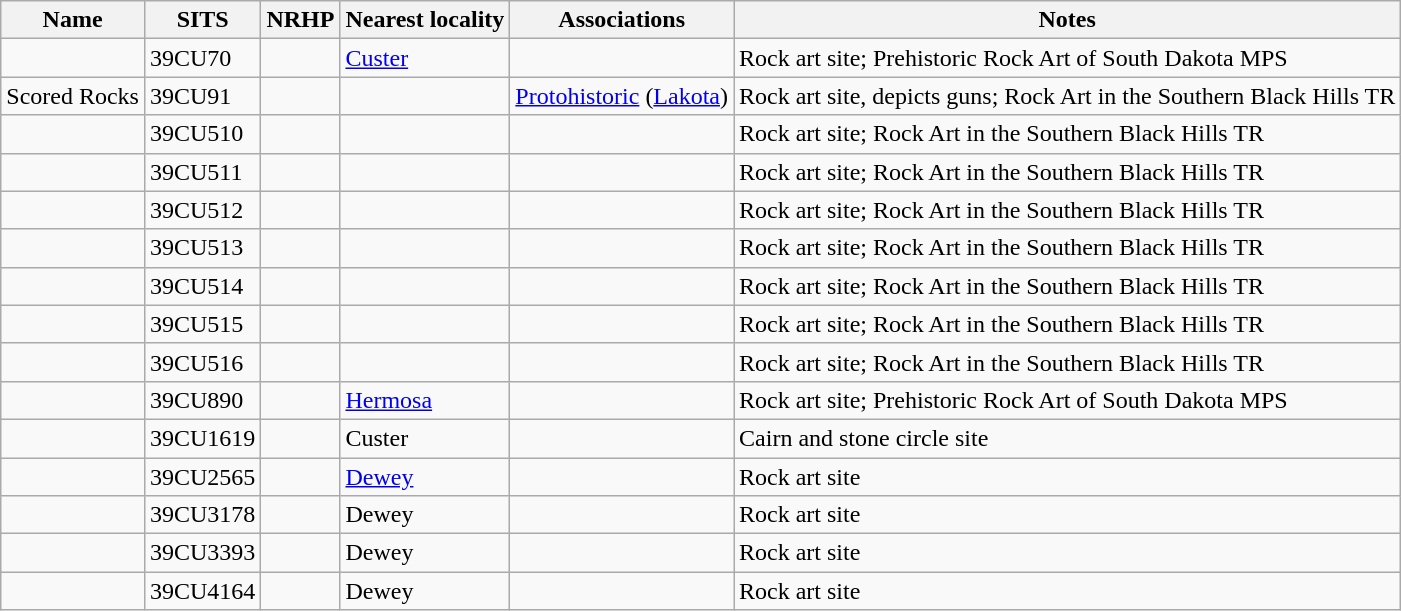<table class="wikitable sortable">
<tr>
<th scope="col">Name</th>
<th scope="col">SITS</th>
<th scope="col">NRHP</th>
<th scope="col">Nearest locality</th>
<th scope="col">Associations</th>
<th scope="col" class="unsortable">Notes</th>
</tr>
<tr>
<td></td>
<td>39CU70</td>
<td></td>
<td><a href='#'>Custer</a></td>
<td></td>
<td>Rock art site; Prehistoric Rock Art of South Dakota MPS</td>
</tr>
<tr>
<td>Scored Rocks</td>
<td>39CU91</td>
<td></td>
<td></td>
<td><a href='#'>Protohistoric</a> (<a href='#'>Lakota</a>)</td>
<td>Rock art site, depicts guns; Rock Art in the Southern Black Hills TR</td>
</tr>
<tr>
<td></td>
<td>39CU510</td>
<td></td>
<td></td>
<td></td>
<td>Rock art site; Rock Art in the Southern Black Hills TR</td>
</tr>
<tr>
<td></td>
<td>39CU511</td>
<td></td>
<td></td>
<td></td>
<td>Rock art site; Rock Art in the Southern Black Hills TR</td>
</tr>
<tr>
<td></td>
<td>39CU512</td>
<td></td>
<td></td>
<td></td>
<td>Rock art site; Rock Art in the Southern Black Hills TR</td>
</tr>
<tr>
<td></td>
<td>39CU513</td>
<td></td>
<td></td>
<td></td>
<td>Rock art site; Rock Art in the Southern Black Hills TR</td>
</tr>
<tr>
<td></td>
<td>39CU514</td>
<td></td>
<td></td>
<td></td>
<td>Rock art site; Rock Art in the Southern Black Hills TR</td>
</tr>
<tr>
<td></td>
<td>39CU515</td>
<td></td>
<td></td>
<td></td>
<td>Rock art site; Rock Art in the Southern Black Hills TR</td>
</tr>
<tr>
<td></td>
<td>39CU516</td>
<td></td>
<td></td>
<td></td>
<td>Rock art site; Rock Art in the Southern Black Hills TR</td>
</tr>
<tr>
<td></td>
<td>39CU890</td>
<td></td>
<td><a href='#'>Hermosa</a></td>
<td></td>
<td>Rock art site; Prehistoric Rock Art of South Dakota MPS</td>
</tr>
<tr>
<td></td>
<td>39CU1619</td>
<td></td>
<td>Custer</td>
<td></td>
<td>Cairn and stone circle site</td>
</tr>
<tr>
<td></td>
<td>39CU2565</td>
<td></td>
<td><a href='#'>Dewey</a></td>
<td></td>
<td>Rock art site</td>
</tr>
<tr>
<td></td>
<td>39CU3178</td>
<td></td>
<td>Dewey</td>
<td></td>
<td>Rock art site</td>
</tr>
<tr>
<td></td>
<td>39CU3393</td>
<td></td>
<td>Dewey</td>
<td></td>
<td>Rock art site</td>
</tr>
<tr>
<td></td>
<td>39CU4164</td>
<td></td>
<td>Dewey</td>
<td></td>
<td>Rock art site</td>
</tr>
</table>
